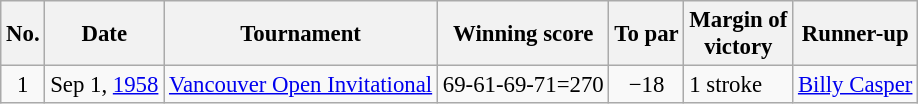<table class="wikitable" style="font-size:95%;">
<tr>
<th>No.</th>
<th>Date</th>
<th>Tournament</th>
<th>Winning score</th>
<th>To par</th>
<th>Margin of<br>victory</th>
<th>Runner-up</th>
</tr>
<tr>
<td align=center>1</td>
<td align=right>Sep 1, <a href='#'>1958</a></td>
<td><a href='#'>Vancouver Open Invitational</a></td>
<td align=right>69-61-69-71=270</td>
<td align=center>−18</td>
<td>1 stroke</td>
<td> <a href='#'>Billy Casper</a></td>
</tr>
</table>
